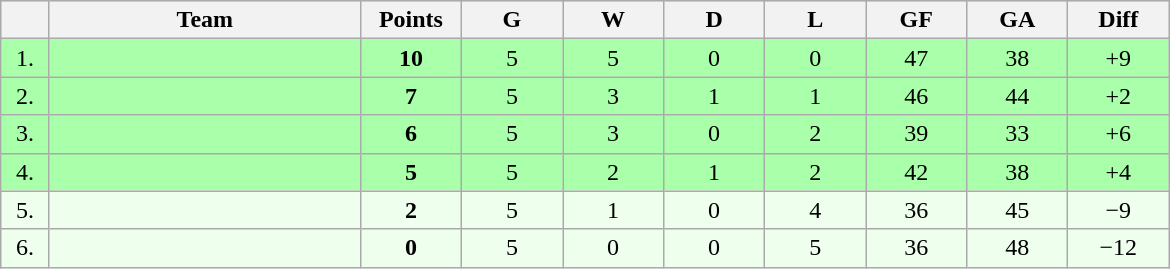<table class=wikitable style="text-align:center">
<tr bgcolor="#DCDCDC">
<th width="25"></th>
<th width="200">Team</th>
<th width="60">Points</th>
<th width="60">G</th>
<th width="60">W</th>
<th width="60">D</th>
<th width="60">L</th>
<th width="60">GF</th>
<th width="60">GA</th>
<th width="60">Diff</th>
</tr>
<tr bgcolor=#AAFFAA>
<td>1.</td>
<td align=left></td>
<td><strong>10</strong></td>
<td>5</td>
<td>5</td>
<td>0</td>
<td>0</td>
<td>47</td>
<td>38</td>
<td>+9</td>
</tr>
<tr bgcolor=#AAFFAA>
<td>2.</td>
<td align=left></td>
<td><strong>7</strong></td>
<td>5</td>
<td>3</td>
<td>1</td>
<td>1</td>
<td>46</td>
<td>44</td>
<td>+2</td>
</tr>
<tr bgcolor=#AAFFAA>
<td>3.</td>
<td align=left></td>
<td><strong>6</strong></td>
<td>5</td>
<td>3</td>
<td>0</td>
<td>2</td>
<td>39</td>
<td>33</td>
<td>+6</td>
</tr>
<tr bgcolor=#AAFFAA>
<td>4.</td>
<td align=left></td>
<td><strong>5</strong></td>
<td>5</td>
<td>2</td>
<td>1</td>
<td>2</td>
<td>42</td>
<td>38</td>
<td>+4</td>
</tr>
<tr bgcolor=#EEFFEE>
<td>5.</td>
<td align=left></td>
<td><strong>2</strong></td>
<td>5</td>
<td>1</td>
<td>0</td>
<td>4</td>
<td>36</td>
<td>45</td>
<td>−9</td>
</tr>
<tr bgcolor=#EEFFEE>
<td>6.</td>
<td align=left></td>
<td><strong>0</strong></td>
<td>5</td>
<td>0</td>
<td>0</td>
<td>5</td>
<td>36</td>
<td>48</td>
<td>−12</td>
</tr>
</table>
